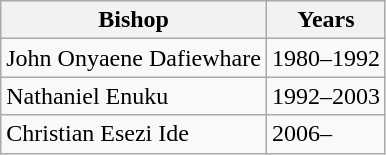<table class="wikitable">
<tr>
<th>Bishop</th>
<th>Years</th>
</tr>
<tr>
<td>John Onyaene Dafiewhare</td>
<td>1980–1992</td>
</tr>
<tr>
<td>Nathaniel Enuku</td>
<td>1992–2003</td>
</tr>
<tr>
<td>Christian Esezi Ide</td>
<td>2006–</td>
</tr>
</table>
